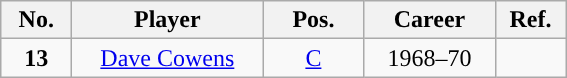<table class="wikitable" style="text-align:center">
<tr>
<th width=40px>No.</th>
<th width=120px>Player</th>
<th width=60px>Pos.</th>
<th width=80px>Career</th>
<th width=40px>Ref.</th>
</tr>
<tr>
<td><strong>13</strong></td>
<td><a href='#'>Dave Cowens</a></td>
<td><a href='#'>C</a></td>
<td>1968–70</td>
<td></td>
</tr>
</table>
